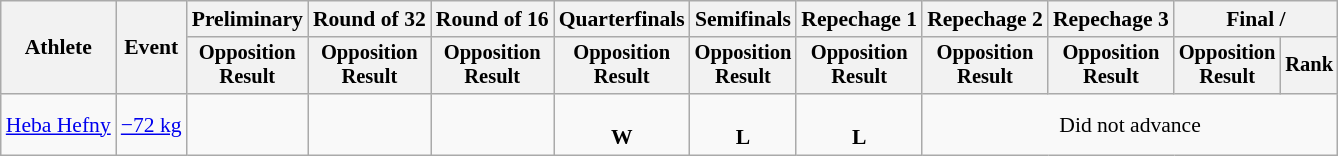<table class="wikitable" style="font-size:90%">
<tr>
<th rowspan="2">Athlete</th>
<th rowspan="2">Event</th>
<th>Preliminary</th>
<th>Round of 32</th>
<th>Round of 16</th>
<th>Quarterfinals</th>
<th>Semifinals</th>
<th>Repechage 1</th>
<th>Repechage 2</th>
<th>Repechage 3</th>
<th colspan=2>Final / </th>
</tr>
<tr style="font-size:95%">
<th>Opposition<br>Result</th>
<th>Opposition<br>Result</th>
<th>Opposition<br>Result</th>
<th>Opposition<br>Result</th>
<th>Opposition<br>Result</th>
<th>Opposition<br>Result</th>
<th>Opposition<br>Result</th>
<th>Opposition<br>Result</th>
<th>Opposition<br>Result</th>
<th>Rank</th>
</tr>
<tr align=center>
<td align=left><a href='#'>Heba Hefny</a></td>
<td align=left><a href='#'>−72 kg</a></td>
<td></td>
<td></td>
<td></td>
<td><br><strong>W</strong></td>
<td><br><strong>L</strong></td>
<td><br><strong>L</strong></td>
<td colspan=5>Did not advance</td>
</tr>
</table>
